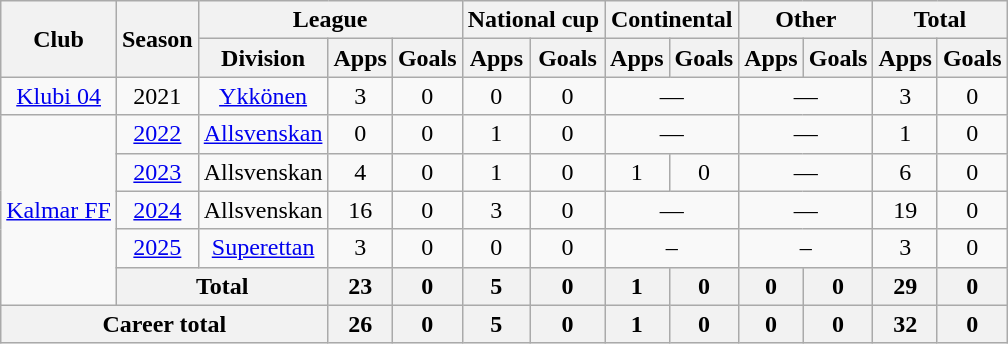<table class="wikitable" style="text-align:center">
<tr>
<th rowspan="2">Club</th>
<th rowspan="2">Season</th>
<th colspan="3">League</th>
<th colspan="2">National cup</th>
<th colspan="2">Continental</th>
<th colspan="2">Other</th>
<th colspan="2">Total</th>
</tr>
<tr>
<th>Division</th>
<th>Apps</th>
<th>Goals</th>
<th>Apps</th>
<th>Goals</th>
<th>Apps</th>
<th>Goals</th>
<th>Apps</th>
<th>Goals</th>
<th>Apps</th>
<th>Goals</th>
</tr>
<tr>
<td><a href='#'>Klubi 04</a></td>
<td>2021</td>
<td><a href='#'>Ykkönen</a></td>
<td>3</td>
<td>0</td>
<td>0</td>
<td>0</td>
<td colspan="2">—</td>
<td colspan="2">—</td>
<td>3</td>
<td>0</td>
</tr>
<tr>
<td rowspan="5"><a href='#'>Kalmar FF</a></td>
<td><a href='#'>2022</a></td>
<td><a href='#'>Allsvenskan</a></td>
<td>0</td>
<td>0</td>
<td>1</td>
<td>0</td>
<td colspan="2">—</td>
<td colspan="2">—</td>
<td>1</td>
<td>0</td>
</tr>
<tr>
<td><a href='#'>2023</a></td>
<td>Allsvenskan</td>
<td>4</td>
<td>0</td>
<td>1</td>
<td>0</td>
<td>1</td>
<td>0</td>
<td colspan="2">—</td>
<td>6</td>
<td>0</td>
</tr>
<tr>
<td><a href='#'>2024</a></td>
<td>Allsvenskan</td>
<td>16</td>
<td>0</td>
<td>3</td>
<td>0</td>
<td colspan="2">—</td>
<td colspan="2">—</td>
<td>19</td>
<td>0</td>
</tr>
<tr>
<td><a href='#'>2025</a></td>
<td><a href='#'>Superettan</a></td>
<td>3</td>
<td>0</td>
<td>0</td>
<td>0</td>
<td colspan=2>–</td>
<td colspan=2>–</td>
<td>3</td>
<td>0</td>
</tr>
<tr>
<th colspan="2">Total</th>
<th>23</th>
<th>0</th>
<th>5</th>
<th>0</th>
<th>1</th>
<th>0</th>
<th>0</th>
<th>0</th>
<th>29</th>
<th>0</th>
</tr>
<tr>
<th colspan="3">Career total</th>
<th>26</th>
<th>0</th>
<th>5</th>
<th>0</th>
<th>1</th>
<th>0</th>
<th>0</th>
<th>0</th>
<th>32</th>
<th>0</th>
</tr>
</table>
